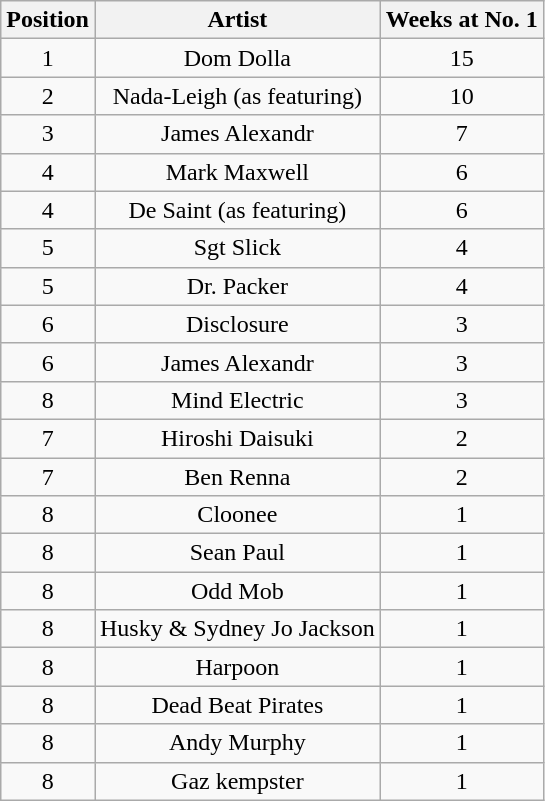<table class="wikitable">
<tr>
<th style="text-align: center;">Position</th>
<th style="text-align: center;">Artist</th>
<th style="text-align: center;">Weeks at No. 1</th>
</tr>
<tr>
<td style="text-align: center;">1</td>
<td style="text-align: center;">Dom Dolla</td>
<td style="text-align: center;">15</td>
</tr>
<tr>
<td style="text-align: center;">2</td>
<td style="text-align:center;">Nada-Leigh (as featuring)</td>
<td style="text-align: center;">10</td>
</tr>
<tr>
<td style="text-align: center;">3</td>
<td style="text-align:center;">James Alexandr</td>
<td style="text-align: center;">7</td>
</tr>
<tr>
<td style="text-align: center;">4</td>
<td style="text-align:center;">Mark Maxwell</td>
<td style="text-align: center;">6</td>
</tr>
<tr>
<td style="text-align: center;">4</td>
<td style="text-align:center;">De Saint (as featuring)</td>
<td style="text-align: center;">6</td>
</tr>
<tr>
<td style="text-align: center;">5</td>
<td style="text-align:center;">Sgt Slick</td>
<td style="text-align: center;">4</td>
</tr>
<tr>
<td style="text-align: center;">5</td>
<td style="text-align:center;">Dr. Packer</td>
<td style="text-align: center;">4</td>
</tr>
<tr>
<td style="text-align: center;">6</td>
<td style="text-align:center;">Disclosure</td>
<td style="text-align: center;">3</td>
</tr>
<tr>
<td style="text-align: center;">6</td>
<td style="text-align:center;">James Alexandr</td>
<td style="text-align: center;">3</td>
</tr>
<tr>
<td style="text-align: center;">8</td>
<td style="text-align:center;">Mind Electric</td>
<td style="text-align: center;">3</td>
</tr>
<tr>
<td style="text-align: center;">7</td>
<td style="text-align:center;">Hiroshi Daisuki</td>
<td style="text-align: center;">2</td>
</tr>
<tr>
<td style="text-align: center;">7</td>
<td style="text-align:center;">Ben Renna</td>
<td style="text-align: center;">2</td>
</tr>
<tr>
<td style="text-align: center;">8</td>
<td style="text-align:center;">Cloonee</td>
<td style="text-align: center;">1</td>
</tr>
<tr>
<td style="text-align: center;">8</td>
<td style="text-align:center;">Sean Paul</td>
<td style="text-align: center;">1</td>
</tr>
<tr>
<td style="text-align: center;">8</td>
<td style="text-align:center;">Odd Mob</td>
<td style="text-align: center;">1</td>
</tr>
<tr>
<td style="text-align: center;">8</td>
<td style="text-align:center;">Husky & Sydney Jo Jackson</td>
<td style="text-align: center;">1</td>
</tr>
<tr>
<td style="text-align: center;">8</td>
<td style="text-align:center;">Harpoon</td>
<td style="text-align: center;">1</td>
</tr>
<tr>
<td style="text-align: center;">8</td>
<td style="text-align:center;">Dead Beat Pirates</td>
<td style="text-align: center;">1</td>
</tr>
<tr>
<td style="text-align: center;">8</td>
<td style="text-align:center;">Andy Murphy</td>
<td style="text-align: center;">1</td>
</tr>
<tr>
<td style="text-align: center;">8</td>
<td style="text-align:center;">Gaz kempster</td>
<td style="text-align: center;">1</td>
</tr>
</table>
